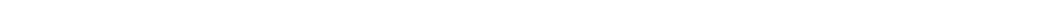<table style="width:88%; text-align:center;">
<tr style="color:white;">
<td style="background:"><strong>33</strong></td>
<td style="background:"><strong>3</strong></td>
<td style="background:"><strong>27</strong></td>
</tr>
</table>
